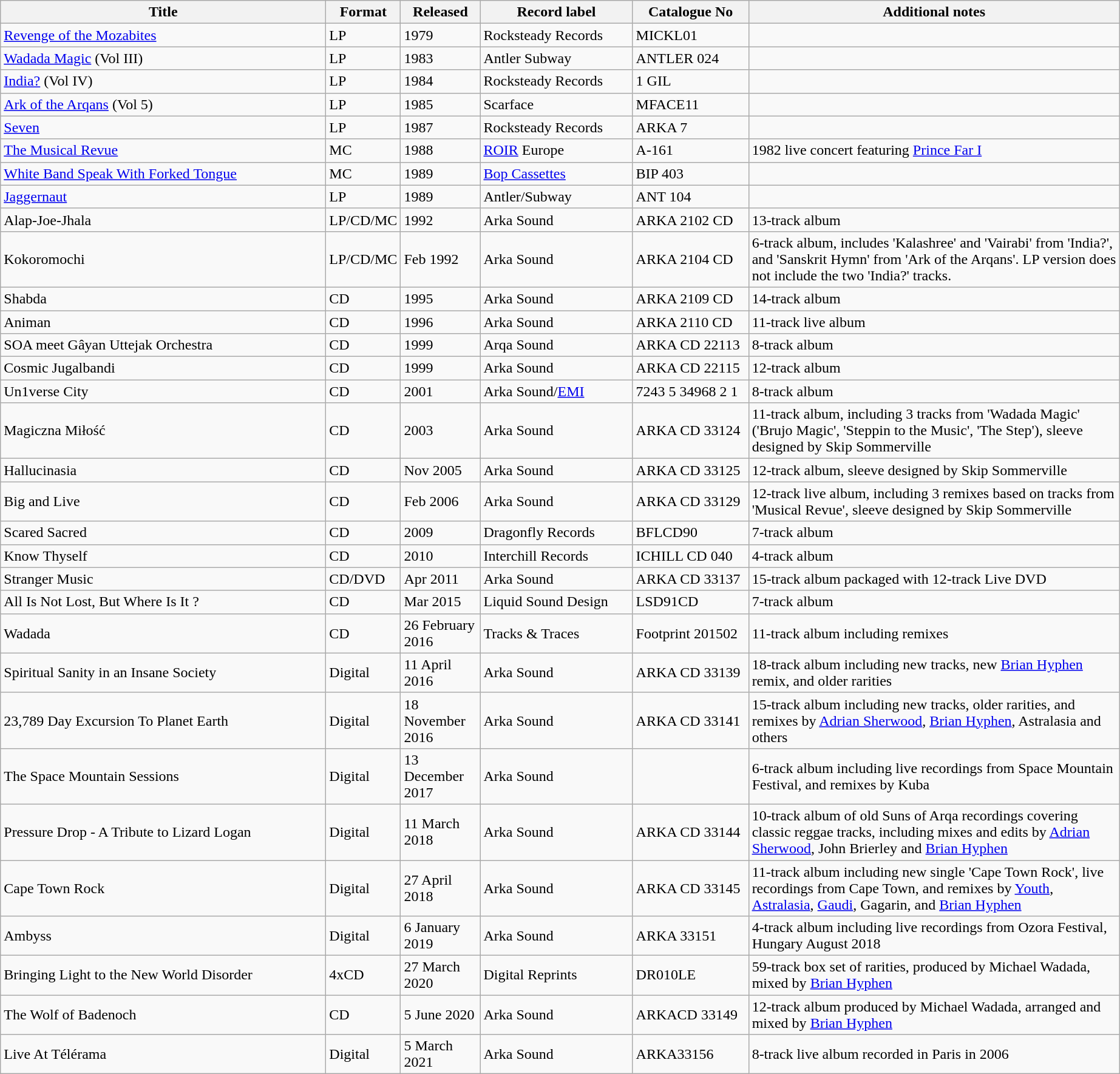<table class="wikitable">
<tr>
<th style="width: 350px;">Title</th>
<th style="width:65px;">Format</th>
<th style="width:80px;">Released</th>
<th style="width: 160px;">Record label</th>
<th style="width: 120px;">Catalogue No</th>
<th style="width: 400px;">Additional notes</th>
</tr>
<tr>
<td><a href='#'>Revenge of the Mozabites</a></td>
<td>LP</td>
<td>1979</td>
<td>Rocksteady Records</td>
<td>MICKL01</td>
<td></td>
</tr>
<tr>
<td><a href='#'>Wadada Magic</a> (Vol III)</td>
<td>LP</td>
<td>1983</td>
<td>Antler Subway</td>
<td>ANTLER 024</td>
<td></td>
</tr>
<tr>
<td><a href='#'>India?</a> (Vol IV)</td>
<td>LP</td>
<td>1984</td>
<td>Rocksteady Records</td>
<td>1 GIL</td>
<td></td>
</tr>
<tr>
<td><a href='#'>Ark of the Arqans</a> (Vol 5)</td>
<td>LP</td>
<td>1985</td>
<td>Scarface</td>
<td>MFACE11</td>
<td></td>
</tr>
<tr>
<td><a href='#'>Seven</a></td>
<td>LP</td>
<td>1987</td>
<td>Rocksteady Records</td>
<td>ARKA 7</td>
<td></td>
</tr>
<tr>
<td><a href='#'>The Musical Revue</a></td>
<td>MC</td>
<td>1988</td>
<td><a href='#'>ROIR</a> Europe</td>
<td>A-161</td>
<td>1982 live concert featuring <a href='#'>Prince Far I</a></td>
</tr>
<tr>
<td><a href='#'>White Band Speak With Forked Tongue</a></td>
<td>MC</td>
<td>1989</td>
<td><a href='#'>Bop Cassettes</a></td>
<td>BIP 403</td>
<td></td>
</tr>
<tr>
<td><a href='#'>Jaggernaut</a></td>
<td>LP</td>
<td>1989</td>
<td>Antler/Subway</td>
<td>ANT 104</td>
<td></td>
</tr>
<tr>
<td>Alap-Joe-Jhala</td>
<td>LP/CD/MC</td>
<td>1992</td>
<td>Arka Sound</td>
<td>ARKA 2102 CD</td>
<td>13-track album</td>
</tr>
<tr>
<td>Kokoromochi</td>
<td>LP/CD/MC</td>
<td>Feb 1992</td>
<td>Arka Sound</td>
<td>ARKA 2104 CD</td>
<td>6-track album, includes 'Kalashree' and 'Vairabi' from 'India?', and 'Sanskrit Hymn' from 'Ark of the Arqans'.  LP version does not include the two 'India?' tracks.</td>
</tr>
<tr>
<td>Shabda</td>
<td>CD</td>
<td>1995</td>
<td>Arka Sound</td>
<td>ARKA 2109 CD</td>
<td>14-track album</td>
</tr>
<tr>
<td>Animan</td>
<td>CD</td>
<td>1996</td>
<td>Arka Sound</td>
<td>ARKA 2110 CD</td>
<td>11-track live album</td>
</tr>
<tr>
<td>SOA meet Gâyan Uttejak Orchestra</td>
<td>CD</td>
<td>1999</td>
<td>Arqa Sound</td>
<td>ARKA CD 22113</td>
<td>8-track album</td>
</tr>
<tr>
<td>Cosmic Jugalbandi</td>
<td>CD</td>
<td>1999</td>
<td>Arka Sound</td>
<td>ARKA CD 22115</td>
<td>12-track album</td>
</tr>
<tr>
<td>Un1verse City</td>
<td>CD</td>
<td>2001</td>
<td>Arka Sound/<a href='#'>EMI</a></td>
<td>7243 5 34968 2 1</td>
<td>8-track album</td>
</tr>
<tr>
<td>Magiczna Miłość</td>
<td>CD</td>
<td>2003</td>
<td>Arka Sound</td>
<td>ARKA CD 33124</td>
<td>11-track album, including 3 tracks from 'Wadada Magic' ('Brujo Magic', 'Steppin to the Music', 'The Step'), sleeve designed by Skip Sommerville</td>
</tr>
<tr>
<td>Hallucinasia</td>
<td>CD</td>
<td>Nov 2005</td>
<td>Arka Sound</td>
<td>ARKA CD 33125</td>
<td>12-track album, sleeve designed by Skip Sommerville</td>
</tr>
<tr>
<td>Big and Live</td>
<td>CD</td>
<td>Feb 2006</td>
<td>Arka Sound</td>
<td>ARKA CD 33129</td>
<td>12-track live album, including 3 remixes based on tracks from 'Musical Revue', sleeve designed by Skip Sommerville</td>
</tr>
<tr>
<td>Scared Sacred</td>
<td>CD</td>
<td>2009</td>
<td>Dragonfly Records</td>
<td>BFLCD90</td>
<td>7-track album</td>
</tr>
<tr>
<td>Know Thyself</td>
<td>CD</td>
<td>2010</td>
<td>Interchill Records</td>
<td>ICHILL CD 040</td>
<td>4-track album</td>
</tr>
<tr>
<td>Stranger Music</td>
<td>CD/DVD</td>
<td>Apr 2011</td>
<td>Arka Sound</td>
<td>ARKA CD 33137</td>
<td>15-track album packaged with 12-track Live DVD</td>
</tr>
<tr>
<td>All Is Not Lost, But Where Is It ?</td>
<td>CD</td>
<td>Mar 2015</td>
<td>Liquid Sound Design</td>
<td>LSD91CD</td>
<td>7-track album</td>
</tr>
<tr>
<td>Wadada</td>
<td>CD</td>
<td>26 February 2016</td>
<td>Tracks & Traces</td>
<td>Footprint 201502</td>
<td>11-track album including remixes</td>
</tr>
<tr>
<td>Spiritual Sanity in an Insane Society</td>
<td>Digital</td>
<td>11 April 2016</td>
<td>Arka Sound</td>
<td>ARKA CD 33139</td>
<td>18-track album including new tracks, new <a href='#'>Brian Hyphen</a> remix, and older rarities</td>
</tr>
<tr>
<td>23,789 Day Excursion To Planet Earth</td>
<td>Digital</td>
<td>18 November 2016</td>
<td>Arka Sound</td>
<td>ARKA CD 33141</td>
<td>15-track album including new tracks, older rarities, and remixes by <a href='#'>Adrian Sherwood</a>, <a href='#'>Brian Hyphen</a>, Astralasia and others</td>
</tr>
<tr>
<td>The Space Mountain Sessions</td>
<td>Digital</td>
<td>13 December 2017</td>
<td>Arka Sound</td>
<td></td>
<td>6-track album including live recordings from Space Mountain Festival, and remixes by Kuba</td>
</tr>
<tr>
<td>Pressure Drop - A Tribute to Lizard Logan</td>
<td>Digital</td>
<td>11 March 2018</td>
<td>Arka Sound</td>
<td>ARKA CD 33144</td>
<td>10-track album of old Suns of Arqa recordings covering classic reggae tracks, including mixes and edits by <a href='#'>Adrian Sherwood</a>, John Brierley and <a href='#'>Brian Hyphen</a></td>
</tr>
<tr>
<td>Cape Town Rock</td>
<td>Digital</td>
<td>27 April 2018</td>
<td>Arka Sound</td>
<td>ARKA CD 33145</td>
<td>11-track album including new single 'Cape Town Rock', live recordings from Cape Town, and remixes by <a href='#'>Youth</a>, <a href='#'>Astralasia</a>, <a href='#'>Gaudi</a>, Gagarin, and <a href='#'>Brian Hyphen</a></td>
</tr>
<tr>
<td>Ambyss</td>
<td>Digital</td>
<td>6 January 2019</td>
<td>Arka Sound</td>
<td>ARKA 33151</td>
<td>4-track album including live recordings from Ozora Festival, Hungary August 2018</td>
</tr>
<tr>
<td>Bringing Light to the New World Disorder</td>
<td>4xCD</td>
<td>27 March 2020</td>
<td>Digital Reprints</td>
<td>DR010LE</td>
<td>59-track box set of rarities, produced by Michael Wadada, mixed by <a href='#'>Brian Hyphen</a></td>
</tr>
<tr>
<td>The Wolf of Badenoch</td>
<td>CD</td>
<td>5 June 2020</td>
<td>Arka Sound</td>
<td>ARKACD 33149</td>
<td>12-track album produced by Michael Wadada, arranged and mixed by <a href='#'>Brian Hyphen</a></td>
</tr>
<tr>
<td>Live At Télérama</td>
<td>Digital</td>
<td>5 March 2021</td>
<td>Arka Sound</td>
<td>ARKA33156</td>
<td>8-track live album recorded in Paris in 2006</td>
</tr>
</table>
